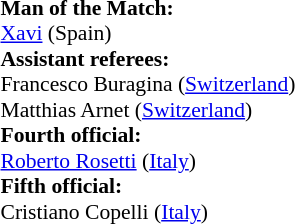<table width=50% style="font-size: 90%">
<tr>
<td><br><strong>Man of the Match:</strong>
<br><a href='#'>Xavi</a> (Spain)<br><strong>Assistant referees:</strong>
<br>Francesco Buragina (<a href='#'>Switzerland</a>)
<br>Matthias Arnet (<a href='#'>Switzerland</a>)
<br><strong>Fourth official:</strong>
<br><a href='#'>Roberto Rosetti</a> (<a href='#'>Italy</a>)
<br><strong>Fifth official:</strong>
<br>Cristiano Copelli (<a href='#'>Italy</a>)</td>
</tr>
</table>
